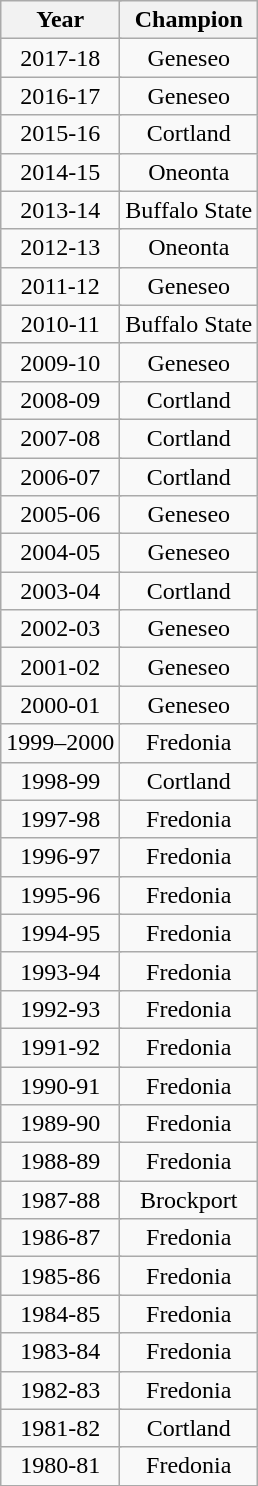<table class="wikitable" style="text-align:center" cellpadding=2 cellspacing=2>
<tr>
<th colspan=2>Year</th>
<th>Champion</th>
</tr>
<tr>
<td colspan=2>2017-18</td>
<td>Geneseo</td>
</tr>
<tr>
<td colspan=2>2016-17</td>
<td>Geneseo</td>
</tr>
<tr>
<td colspan=2>2015-16</td>
<td>Cortland</td>
</tr>
<tr>
<td colspan=2>2014-15</td>
<td>Oneonta</td>
</tr>
<tr>
<td colspan=2>2013-14</td>
<td>Buffalo State</td>
</tr>
<tr>
<td colspan=2>2012-13</td>
<td>Oneonta</td>
</tr>
<tr>
<td colspan=2>2011-12</td>
<td>Geneseo</td>
</tr>
<tr>
<td colspan=2>2010-11</td>
<td>Buffalo State</td>
</tr>
<tr>
<td colspan=2>2009-10</td>
<td>Geneseo</td>
</tr>
<tr>
<td colspan=2>2008-09</td>
<td>Cortland</td>
</tr>
<tr>
<td colspan=2>2007-08</td>
<td>Cortland</td>
</tr>
<tr>
<td colspan=2>2006-07</td>
<td>Cortland</td>
</tr>
<tr>
<td colspan=2>2005-06</td>
<td>Geneseo</td>
</tr>
<tr>
<td colspan=2>2004-05</td>
<td>Geneseo</td>
</tr>
<tr>
<td colspan=2>2003-04</td>
<td>Cortland</td>
</tr>
<tr>
<td colspan=2>2002-03</td>
<td>Geneseo</td>
</tr>
<tr>
<td colspan=2>2001-02</td>
<td>Geneseo</td>
</tr>
<tr>
<td colspan=2>2000-01</td>
<td>Geneseo</td>
</tr>
<tr>
<td colspan=2>1999–2000</td>
<td>Fredonia</td>
</tr>
<tr>
<td colspan=2>1998-99</td>
<td>Cortland</td>
</tr>
<tr>
<td colspan=2>1997-98</td>
<td>Fredonia</td>
</tr>
<tr>
<td colspan=2>1996-97</td>
<td>Fredonia</td>
</tr>
<tr>
<td colspan=2>1995-96</td>
<td>Fredonia</td>
</tr>
<tr>
<td colspan=2>1994-95</td>
<td>Fredonia</td>
</tr>
<tr>
<td colspan=2>1993-94</td>
<td>Fredonia</td>
</tr>
<tr>
<td colspan=2>1992-93</td>
<td>Fredonia</td>
</tr>
<tr>
<td colspan=2>1991-92</td>
<td>Fredonia</td>
</tr>
<tr>
<td colspan=2>1990-91</td>
<td>Fredonia</td>
</tr>
<tr>
<td colspan=2>1989-90</td>
<td>Fredonia</td>
</tr>
<tr>
<td colspan=2>1988-89</td>
<td>Fredonia</td>
</tr>
<tr>
<td colspan=2>1987-88</td>
<td>Brockport</td>
</tr>
<tr>
<td colspan=2>1986-87</td>
<td>Fredonia</td>
</tr>
<tr>
<td colspan=2>1985-86</td>
<td>Fredonia</td>
</tr>
<tr>
<td colspan=2>1984-85</td>
<td>Fredonia</td>
</tr>
<tr>
<td colspan=2>1983-84</td>
<td>Fredonia</td>
</tr>
<tr>
<td colspan=2>1982-83</td>
<td>Fredonia</td>
</tr>
<tr>
<td colspan=2>1981-82</td>
<td>Cortland</td>
</tr>
<tr>
<td colspan=2>1980-81</td>
<td>Fredonia</td>
</tr>
<tr>
</tr>
</table>
